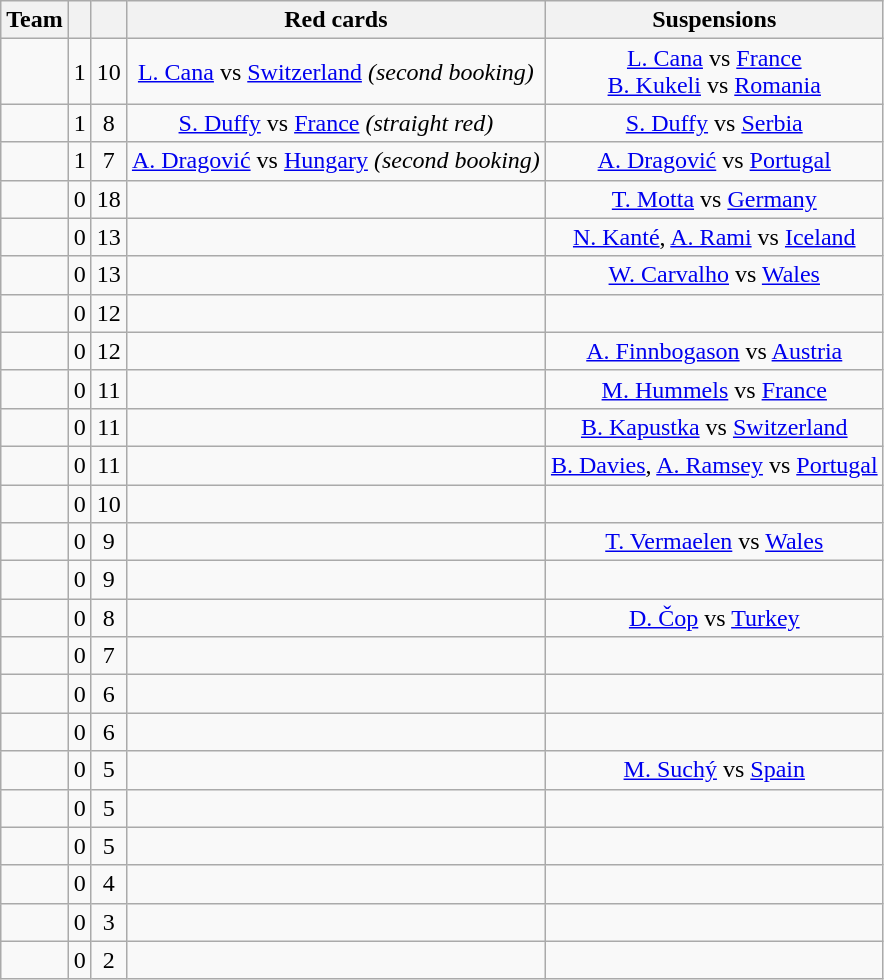<table class="wikitable sortable" style="text-align:center;">
<tr>
<th>Team</th>
<th></th>
<th></th>
<th class="unsortable">Red cards</th>
<th class="unsortable">Suspensions</th>
</tr>
<tr>
<td align="left"></td>
<td>1</td>
<td>10</td>
<td><a href='#'>L. Cana</a> vs <a href='#'>Switzerland</a> <em>(second booking)</em></td>
<td><a href='#'>L. Cana</a> vs <a href='#'>France</a><br><a href='#'>B. Kukeli</a> vs <a href='#'>Romania</a></td>
</tr>
<tr>
<td align="left"></td>
<td>1</td>
<td>8</td>
<td><a href='#'>S. Duffy</a> vs <a href='#'>France</a> <em>(straight red)</em></td>
<td><a href='#'>S. Duffy</a> vs <a href='#'>Serbia</a></td>
</tr>
<tr>
<td align="left"></td>
<td>1</td>
<td>7</td>
<td><a href='#'>A. Dragović</a> vs <a href='#'>Hungary</a> <em>(second booking)</em></td>
<td><a href='#'>A. Dragović</a> vs <a href='#'>Portugal</a></td>
</tr>
<tr>
<td align="left"></td>
<td>0</td>
<td>18</td>
<td></td>
<td><a href='#'>T. Motta</a> vs <a href='#'>Germany</a></td>
</tr>
<tr>
<td align="left"></td>
<td>0</td>
<td>13</td>
<td></td>
<td><a href='#'>N. Kanté</a>, <a href='#'>A. Rami</a> vs <a href='#'>Iceland</a></td>
</tr>
<tr>
<td align="left"></td>
<td>0</td>
<td>13</td>
<td></td>
<td><a href='#'>W. Carvalho</a> vs <a href='#'>Wales</a></td>
</tr>
<tr>
<td align="left"></td>
<td>0</td>
<td>12</td>
<td></td>
<td></td>
</tr>
<tr>
<td align="left"></td>
<td>0</td>
<td>12</td>
<td></td>
<td><a href='#'>A. Finnbogason</a> vs <a href='#'>Austria</a></td>
</tr>
<tr>
<td align="left"></td>
<td>0</td>
<td>11</td>
<td></td>
<td><a href='#'>M. Hummels</a> vs <a href='#'>France</a></td>
</tr>
<tr>
<td align="left"></td>
<td>0</td>
<td>11</td>
<td></td>
<td><a href='#'>B. Kapustka</a> vs <a href='#'>Switzerland</a></td>
</tr>
<tr>
<td align="left"></td>
<td>0</td>
<td>11</td>
<td></td>
<td><a href='#'>B. Davies</a>, <a href='#'>A. Ramsey</a> vs <a href='#'>Portugal</a></td>
</tr>
<tr>
<td align="left"></td>
<td>0</td>
<td>10</td>
<td></td>
<td></td>
</tr>
<tr>
<td align="left"></td>
<td>0</td>
<td>9</td>
<td></td>
<td><a href='#'>T. Vermaelen</a> vs <a href='#'>Wales</a></td>
</tr>
<tr>
<td align="left"></td>
<td>0</td>
<td>9</td>
<td></td>
<td></td>
</tr>
<tr>
<td align="left"></td>
<td>0</td>
<td>8</td>
<td></td>
<td><a href='#'>D. Čop</a> vs <a href='#'>Turkey</a></td>
</tr>
<tr>
<td align="left"></td>
<td>0</td>
<td>7</td>
<td></td>
<td></td>
</tr>
<tr>
<td align="left"></td>
<td>0</td>
<td>6</td>
<td></td>
<td></td>
</tr>
<tr>
<td align="left"></td>
<td>0</td>
<td>6</td>
<td></td>
<td></td>
</tr>
<tr>
<td align="left"></td>
<td>0</td>
<td>5</td>
<td></td>
<td><a href='#'>M. Suchý</a> vs <a href='#'>Spain</a></td>
</tr>
<tr>
<td align="left"></td>
<td>0</td>
<td>5</td>
<td></td>
<td></td>
</tr>
<tr>
<td align="left"></td>
<td>0</td>
<td>5</td>
<td></td>
<td></td>
</tr>
<tr>
<td align="left"></td>
<td>0</td>
<td>4</td>
<td></td>
<td></td>
</tr>
<tr>
<td align="left"></td>
<td>0</td>
<td>3</td>
<td></td>
<td></td>
</tr>
<tr>
<td align="left"></td>
<td>0</td>
<td>2</td>
<td></td>
<td></td>
</tr>
</table>
